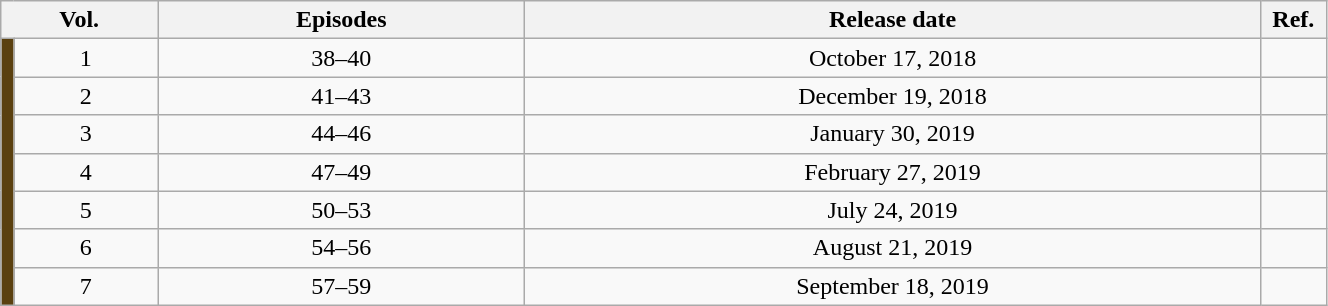<table class="wikitable" style="text-align: center; width: 70%;">
<tr>
<th colspan="2">Vol.</th>
<th>Episodes</th>
<th scope="column">Release date</th>
<th width="5%">Ref.</th>
</tr>
<tr>
<td rowspan="10" width="1%" style="background: #5A400F;"></td>
<td>1</td>
<td>38–40</td>
<td>October 17, 2018</td>
<td></td>
</tr>
<tr>
<td>2</td>
<td>41–43</td>
<td>December 19, 2018</td>
<td></td>
</tr>
<tr>
<td>3</td>
<td>44–46</td>
<td>January 30, 2019</td>
<td></td>
</tr>
<tr>
<td>4</td>
<td>47–49</td>
<td>February 27, 2019</td>
<td></td>
</tr>
<tr>
<td>5</td>
<td>50–53</td>
<td>July 24, 2019</td>
<td></td>
</tr>
<tr>
<td>6</td>
<td>54–56</td>
<td>August 21, 2019</td>
<td></td>
</tr>
<tr>
<td>7</td>
<td>57–59</td>
<td>September 18, 2019</td>
<td></td>
</tr>
</table>
